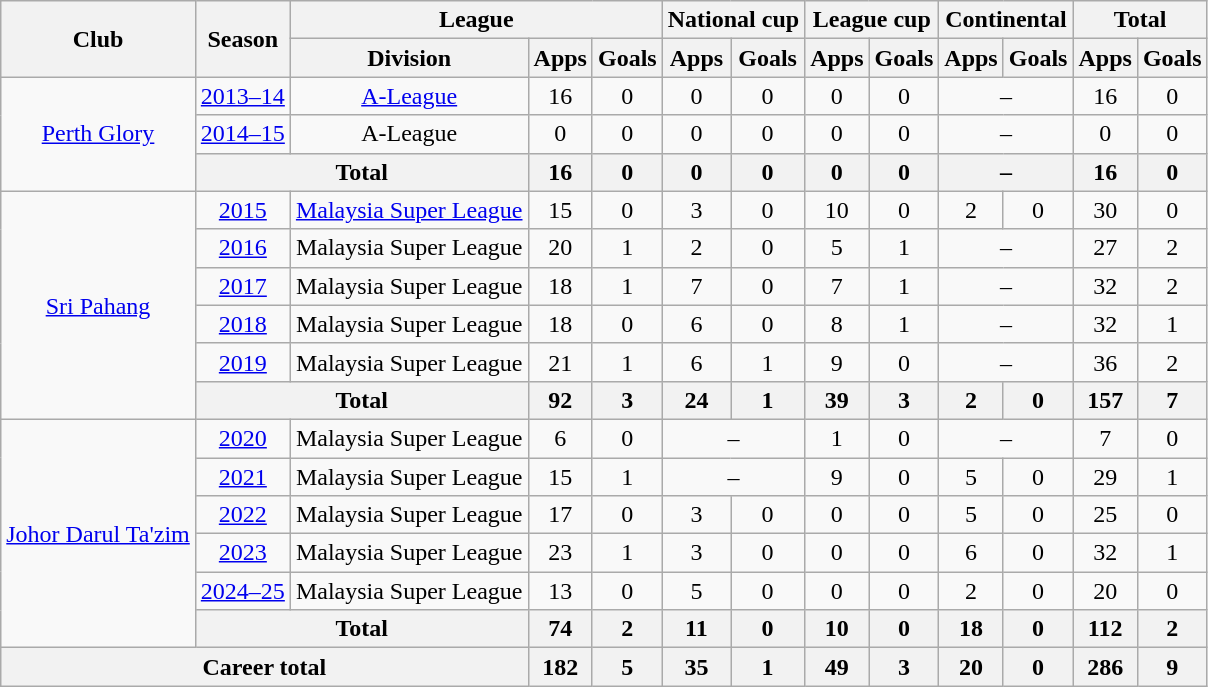<table class=wikitable style="text-align:center">
<tr>
<th rowspan="2">Club</th>
<th rowspan="2">Season</th>
<th colspan="3">League</th>
<th colspan="2">National cup</th>
<th colspan="2">League cup</th>
<th colspan="2">Continental</th>
<th colspan="2">Total</th>
</tr>
<tr>
<th>Division</th>
<th>Apps</th>
<th>Goals</th>
<th>Apps</th>
<th>Goals</th>
<th>Apps</th>
<th>Goals</th>
<th>Apps</th>
<th>Goals</th>
<th>Apps</th>
<th>Goals</th>
</tr>
<tr>
<td rowspan="3"><a href='#'>Perth Glory</a></td>
<td><a href='#'>2013–14</a></td>
<td><a href='#'>A-League</a></td>
<td>16</td>
<td>0</td>
<td>0</td>
<td>0</td>
<td>0</td>
<td>0</td>
<td colspan="2">–</td>
<td>16</td>
<td>0</td>
</tr>
<tr>
<td><a href='#'>2014–15</a></td>
<td>A-League</td>
<td>0</td>
<td>0</td>
<td>0</td>
<td>0</td>
<td>0</td>
<td>0</td>
<td colspan="2">–</td>
<td>0</td>
<td>0</td>
</tr>
<tr>
<th colspan="2">Total</th>
<th>16</th>
<th>0</th>
<th>0</th>
<th>0</th>
<th>0</th>
<th>0</th>
<th colspan="2">–</th>
<th>16</th>
<th>0</th>
</tr>
<tr>
<td rowspan="6"><a href='#'>Sri Pahang</a></td>
<td><a href='#'>2015</a></td>
<td><a href='#'>Malaysia Super League</a></td>
<td>15</td>
<td>0</td>
<td>3</td>
<td>0</td>
<td>10</td>
<td>0</td>
<td>2</td>
<td>0</td>
<td>30</td>
<td>0</td>
</tr>
<tr>
<td><a href='#'>2016</a></td>
<td>Malaysia Super League</td>
<td>20</td>
<td>1</td>
<td>2</td>
<td>0</td>
<td>5</td>
<td>1</td>
<td colspan="2">–</td>
<td>27</td>
<td>2</td>
</tr>
<tr>
<td><a href='#'>2017</a></td>
<td>Malaysia Super League</td>
<td>18</td>
<td>1</td>
<td>7</td>
<td>0</td>
<td>7</td>
<td>1</td>
<td colspan="2">–</td>
<td>32</td>
<td>2</td>
</tr>
<tr>
<td><a href='#'>2018</a></td>
<td>Malaysia Super League</td>
<td>18</td>
<td>0</td>
<td>6</td>
<td>0</td>
<td>8</td>
<td>1</td>
<td colspan="2">–</td>
<td>32</td>
<td>1</td>
</tr>
<tr>
<td><a href='#'>2019</a></td>
<td>Malaysia Super League</td>
<td>21</td>
<td>1</td>
<td>6</td>
<td>1</td>
<td>9</td>
<td>0</td>
<td colspan="2">–</td>
<td>36</td>
<td>2</td>
</tr>
<tr>
<th colspan="2">Total</th>
<th>92</th>
<th>3</th>
<th>24</th>
<th>1</th>
<th>39</th>
<th>3</th>
<th>2</th>
<th>0</th>
<th>157</th>
<th>7</th>
</tr>
<tr>
<td rowspan="6"><a href='#'>Johor Darul Ta'zim</a></td>
<td><a href='#'>2020</a></td>
<td>Malaysia Super League</td>
<td>6</td>
<td>0</td>
<td colspan="2">–</td>
<td>1</td>
<td>0</td>
<td colspan="2">–</td>
<td>7</td>
<td>0</td>
</tr>
<tr>
<td><a href='#'>2021</a></td>
<td>Malaysia Super League</td>
<td>15</td>
<td>1</td>
<td colspan="2">–</td>
<td>9</td>
<td>0</td>
<td>5</td>
<td>0</td>
<td>29</td>
<td>1</td>
</tr>
<tr>
<td><a href='#'>2022</a></td>
<td>Malaysia Super League</td>
<td>17</td>
<td>0</td>
<td>3</td>
<td>0</td>
<td>0</td>
<td>0</td>
<td>5</td>
<td>0</td>
<td>25</td>
<td>0</td>
</tr>
<tr>
<td><a href='#'>2023</a></td>
<td>Malaysia Super League</td>
<td>23</td>
<td>1</td>
<td>3</td>
<td>0</td>
<td>0</td>
<td>0</td>
<td>6</td>
<td>0</td>
<td>32</td>
<td>1</td>
</tr>
<tr>
<td><a href='#'>2024–25</a></td>
<td>Malaysia Super League</td>
<td>13</td>
<td>0</td>
<td>5</td>
<td>0</td>
<td>0</td>
<td>0</td>
<td>2</td>
<td>0</td>
<td>20</td>
<td>0</td>
</tr>
<tr>
<th colspan="2">Total</th>
<th>74</th>
<th>2</th>
<th>11</th>
<th>0</th>
<th>10</th>
<th>0</th>
<th>18</th>
<th>0</th>
<th>112</th>
<th>2</th>
</tr>
<tr>
<th colspan="3">Career total</th>
<th>182</th>
<th>5</th>
<th>35</th>
<th>1</th>
<th>49</th>
<th>3</th>
<th>20</th>
<th>0</th>
<th>286</th>
<th>9</th>
</tr>
</table>
